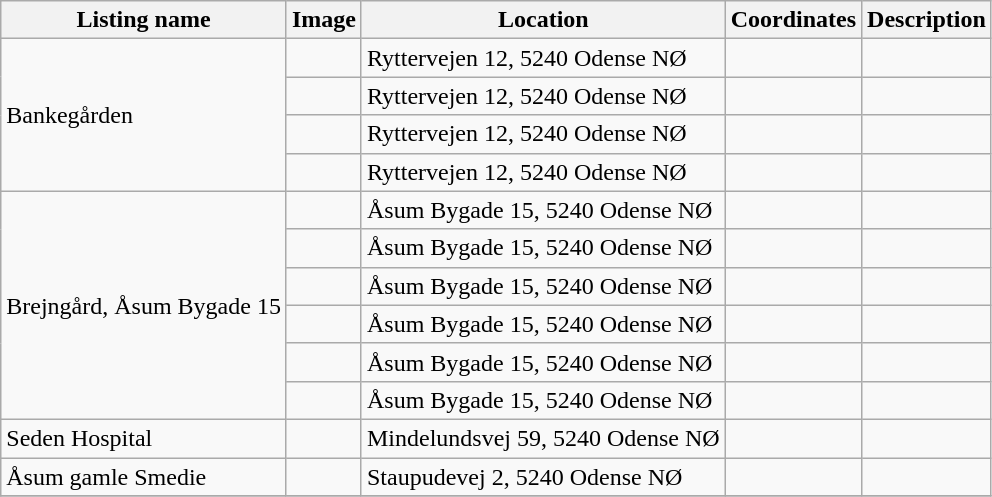<table class="wikitable sortable">
<tr>
<th>Listing name</th>
<th>Image</th>
<th>Location</th>
<th>Coordinates</th>
<th>Description</th>
</tr>
<tr>
<td rowspan="4">Bankegården</td>
<td></td>
<td>Ryttervejen 12, 5240 Odense NØ</td>
<td></td>
<td></td>
</tr>
<tr>
<td></td>
<td>Ryttervejen 12, 5240 Odense NØ</td>
<td></td>
<td></td>
</tr>
<tr>
<td></td>
<td>Ryttervejen 12, 5240 Odense NØ</td>
<td></td>
<td></td>
</tr>
<tr>
<td></td>
<td>Ryttervejen 12, 5240 Odense NØ</td>
<td></td>
<td></td>
</tr>
<tr>
<td rowspan="6">Brejngård, Åsum Bygade 15</td>
<td></td>
<td>Åsum Bygade 15, 5240 Odense NØ</td>
<td></td>
<td></td>
</tr>
<tr>
<td></td>
<td>Åsum Bygade 15, 5240 Odense NØ</td>
<td></td>
<td></td>
</tr>
<tr>
<td></td>
<td>Åsum Bygade 15, 5240 Odense NØ</td>
<td></td>
<td></td>
</tr>
<tr>
<td></td>
<td>Åsum Bygade 15, 5240 Odense NØ</td>
<td></td>
<td></td>
</tr>
<tr>
<td></td>
<td>Åsum Bygade 15, 5240 Odense NØ</td>
<td></td>
<td></td>
</tr>
<tr>
<td></td>
<td>Åsum Bygade 15, 5240 Odense NØ</td>
<td></td>
<td></td>
</tr>
<tr>
<td>Seden Hospital</td>
<td></td>
<td>Mindelundsvej 59, 5240 Odense NØ</td>
<td></td>
<td></td>
</tr>
<tr>
<td>Åsum gamle Smedie</td>
<td></td>
<td>Staupudevej 2, 5240 Odense NØ</td>
<td></td>
<td></td>
</tr>
<tr>
</tr>
</table>
